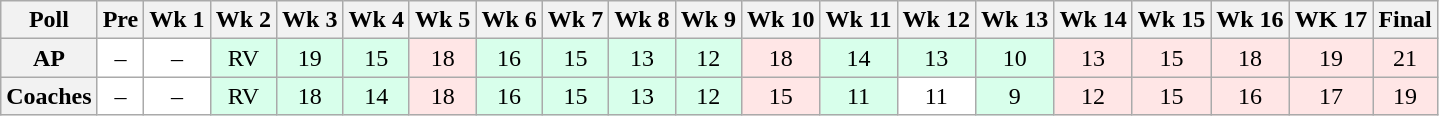<table class="wikitable" style="white-space:nowrap;">
<tr>
<th>Poll</th>
<th>Pre</th>
<th>Wk 1</th>
<th>Wk 2</th>
<th>Wk 3</th>
<th>Wk 4</th>
<th>Wk 5</th>
<th>Wk 6</th>
<th>Wk 7</th>
<th>Wk 8</th>
<th>Wk 9</th>
<th>Wk 10</th>
<th>Wk 11</th>
<th>Wk 12</th>
<th>Wk 13</th>
<th>Wk 14</th>
<th>Wk 15</th>
<th>Wk 16</th>
<th>WK 17</th>
<th>Final</th>
</tr>
<tr style="text-align:center;">
<th>AP</th>
<td style="background:#FFF;">–</td>
<td style="background:#FFF;">–</td>
<td style="background:#D8FFEB;">RV</td>
<td style="background:#D8FFEB;">19</td>
<td style="background:#D8FFEB;">15</td>
<td style="background:#FFE6E6;">18</td>
<td style="background:#D8FFEB;">16</td>
<td style="background:#D8FFEB;">15</td>
<td style="background:#D8FFEB;">13</td>
<td style="background:#D8FFEB;">12</td>
<td style="background:#FFE6E6;">18</td>
<td style="background:#D8FFEB;">14</td>
<td style="background:#D8FFEB;">13</td>
<td style="background:#D8FFEB;">10</td>
<td style="background:#FFE6E6;">13</td>
<td style="background:#FFE6E6;">15</td>
<td style="background:#FFE6E6;">18</td>
<td style="background:#FFE6E6;">19</td>
<td style="background:#FFE6E6;">21</td>
</tr>
<tr style="text-align:center;">
<th>Coaches</th>
<td style="background:#FFF;">–</td>
<td style="background:#FFF;">–</td>
<td style="background:#D8FFEB;">RV</td>
<td style="background:#D8FFEB;">18</td>
<td style="background:#D8FFEB;">14</td>
<td style="background:#FFE6E6;">18</td>
<td style="background:#D8FFEB;">16</td>
<td style="background:#D8FFEB;">15</td>
<td style="background:#D8FFEB;">13</td>
<td style="background:#D8FFEB;">12</td>
<td style="background:#FFE6E6;">15</td>
<td style="background:#D8FFEB;">11</td>
<td style="background:#FFF;">11</td>
<td style="background:#D8FFEB;">9</td>
<td style="background:#FFE6E6;">12</td>
<td style="background:#FFE6E6;">15</td>
<td style="background:#FFE6E6;">16</td>
<td style="background:#FFE6E6;">17</td>
<td style="background:#FFE6E6;">19</td>
</tr>
</table>
